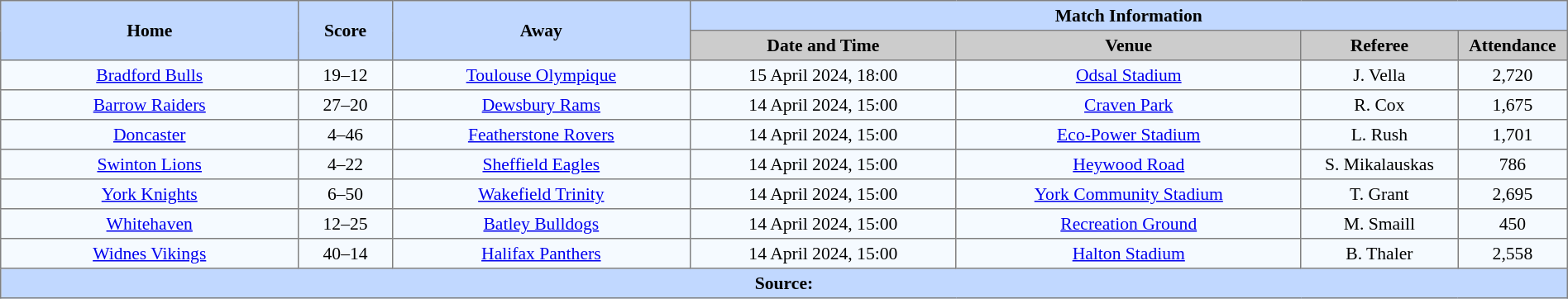<table border=1 style="border-collapse:collapse; font-size:90%; text-align:center;" cellpadding=3 cellspacing=0 width=100%>
<tr bgcolor=#C1D8FF>
<th scope="col" rowspan=2 width=19%>Home</th>
<th scope="col" rowspan=2 width=6%>Score</th>
<th scope="col" rowspan=2 width=19%>Away</th>
<th colspan=6>Match Information</th>
</tr>
<tr bgcolor=#CCCCCC>
<th scope="col" width=17%>Date and Time</th>
<th scope="col" width=22%>Venue</th>
<th scope="col" width=10%>Referee</th>
<th scope="col" width=7%>Attendance</th>
</tr>
<tr bgcolor=#F5FAFF>
<td> <a href='#'>Bradford Bulls</a></td>
<td>19–12</td>
<td> <a href='#'>Toulouse Olympique</a></td>
<td>15 April 2024, 18:00</td>
<td><a href='#'>Odsal Stadium</a></td>
<td>J. Vella</td>
<td>2,720</td>
</tr>
<tr bgcolor=#F5FAFF>
<td> <a href='#'>Barrow Raiders</a></td>
<td>27–20</td>
<td> <a href='#'>Dewsbury Rams</a></td>
<td>14 April 2024, 15:00</td>
<td><a href='#'>Craven Park</a></td>
<td>R. Cox</td>
<td>1,675</td>
</tr>
<tr bgcolor=#F5FAFF>
<td> <a href='#'>Doncaster</a></td>
<td>4–46</td>
<td> <a href='#'>Featherstone Rovers</a></td>
<td>14 April 2024, 15:00</td>
<td><a href='#'>Eco-Power Stadium</a></td>
<td>L. Rush</td>
<td>1,701</td>
</tr>
<tr bgcolor=#F5FAFF>
<td> <a href='#'>Swinton Lions</a></td>
<td>4–22</td>
<td> <a href='#'>Sheffield Eagles</a></td>
<td>14 April 2024, 15:00</td>
<td><a href='#'>Heywood Road</a></td>
<td>S. Mikalauskas</td>
<td>786</td>
</tr>
<tr bgcolor=#F5FAFF>
<td> <a href='#'>York Knights</a></td>
<td>6–50</td>
<td> <a href='#'>Wakefield Trinity</a></td>
<td>14 April 2024, 15:00</td>
<td><a href='#'>York Community Stadium</a></td>
<td>T. Grant</td>
<td>2,695</td>
</tr>
<tr bgcolor=#F5FAFF>
<td> <a href='#'>Whitehaven</a></td>
<td>12–25</td>
<td> <a href='#'>Batley Bulldogs</a></td>
<td>14 April 2024, 15:00</td>
<td><a href='#'>Recreation Ground</a></td>
<td>M. Smaill</td>
<td>450</td>
</tr>
<tr bgcolor=#F5FAFF>
<td> <a href='#'>Widnes Vikings</a></td>
<td>40–14</td>
<td> <a href='#'>Halifax Panthers</a></td>
<td>14 April 2024, 15:00</td>
<td><a href='#'>Halton Stadium</a></td>
<td>B. Thaler</td>
<td>2,558</td>
</tr>
<tr style="background:#c1d8ff;">
<th colspan=7>Source:</th>
</tr>
</table>
